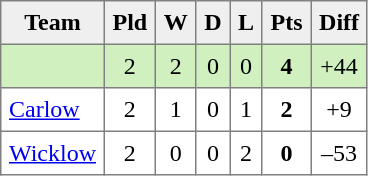<table style=border-collapse:collapse border=1 cellspacing=0 cellpadding=5>
<tr align=center bgcolor=#efefef>
<th>Team</th>
<th>Pld</th>
<th>W</th>
<th>D</th>
<th>L</th>
<th>Pts</th>
<th>Diff</th>
</tr>
<tr align=center style="background:#D0F0C0;">
<td style="text-align:left;"> </td>
<td>2</td>
<td>2</td>
<td>0</td>
<td>0</td>
<td><strong>4</strong></td>
<td>+44</td>
</tr>
<tr align=center style="background:#FFFFFF;">
<td style="text-align:left;"> <a href='#'>Carlow</a></td>
<td>2</td>
<td>1</td>
<td>0</td>
<td>1</td>
<td><strong>2</strong></td>
<td>+9</td>
</tr>
<tr align=center style="background:#FFFFFF;">
<td style="text-align:left;"> <a href='#'>Wicklow</a></td>
<td>2</td>
<td>0</td>
<td>0</td>
<td>2</td>
<td><strong>0</strong></td>
<td>–53</td>
</tr>
</table>
